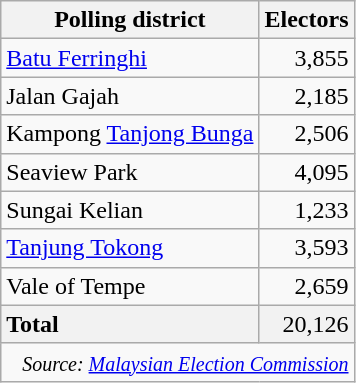<table class="wikitable sortable">
<tr>
<th>Polling district</th>
<th>Electors</th>
</tr>
<tr>
<td><a href='#'>Batu Ferringhi</a></td>
<td align="right">3,855</td>
</tr>
<tr>
<td>Jalan Gajah</td>
<td align="right">2,185</td>
</tr>
<tr>
<td>Kampong <a href='#'>Tanjong Bunga</a></td>
<td align="right">2,506</td>
</tr>
<tr>
<td>Seaview Park</td>
<td align="right">4,095</td>
</tr>
<tr>
<td>Sungai Kelian</td>
<td align="right">1,233</td>
</tr>
<tr>
<td><a href='#'>Tanjung Tokong</a></td>
<td align="right">3,593</td>
</tr>
<tr>
<td>Vale of Tempe</td>
<td align="right">2,659</td>
</tr>
<tr>
<td style="background: #f2f2f2"><strong>Total</strong></td>
<td style="background: #f2f2f2" align="right">20,126</td>
</tr>
<tr>
<td colspan="2"  align="right"><small><em>Source: <a href='#'>Malaysian Election Commission</a></em></small></td>
</tr>
</table>
